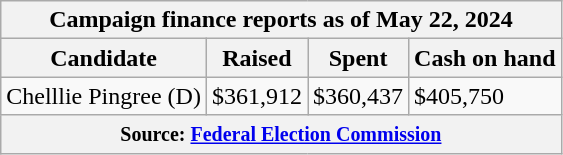<table class="wikitable sortable">
<tr>
<th colspan=4>Campaign finance reports as of May 22, 2024</th>
</tr>
<tr style="text-align:center;">
<th>Candidate</th>
<th>Raised</th>
<th>Spent</th>
<th>Cash on hand</th>
</tr>
<tr>
<td>Chelllie Pingree (D)</td>
<td>$361,912</td>
<td>$360,437</td>
<td>$405,750</td>
</tr>
<tr>
<th colspan="4"><small>Source: <a href='#'>Federal Election Commission</a></small></th>
</tr>
</table>
